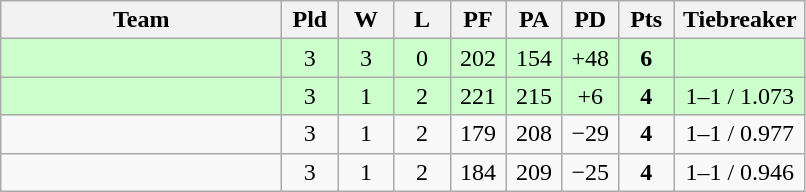<table class="wikitable" style="text-align:center;">
<tr>
<th width=180>Team</th>
<th width=30>Pld</th>
<th width=30>W</th>
<th width=30>L</th>
<th width=30>PF</th>
<th width=30>PA</th>
<th width=30>PD</th>
<th width=30>Pts</th>
<th width=80>Tiebreaker</th>
</tr>
<tr bgcolor="#ccffcc">
<td align=left></td>
<td>3</td>
<td>3</td>
<td>0</td>
<td>202</td>
<td>154</td>
<td>+48</td>
<td><strong>6</strong></td>
<td></td>
</tr>
<tr bgcolor="#ccffcc">
<td align=left></td>
<td>3</td>
<td>1</td>
<td>2</td>
<td>221</td>
<td>215</td>
<td>+6</td>
<td><strong>4</strong></td>
<td>1–1 / 1.073</td>
</tr>
<tr>
<td align=left></td>
<td>3</td>
<td>1</td>
<td>2</td>
<td>179</td>
<td>208</td>
<td>−29</td>
<td><strong>4</strong></td>
<td>1–1 / 0.977</td>
</tr>
<tr>
<td align=left></td>
<td>3</td>
<td>1</td>
<td>2</td>
<td>184</td>
<td>209</td>
<td>−25</td>
<td><strong>4</strong></td>
<td>1–1 / 0.946</td>
</tr>
</table>
